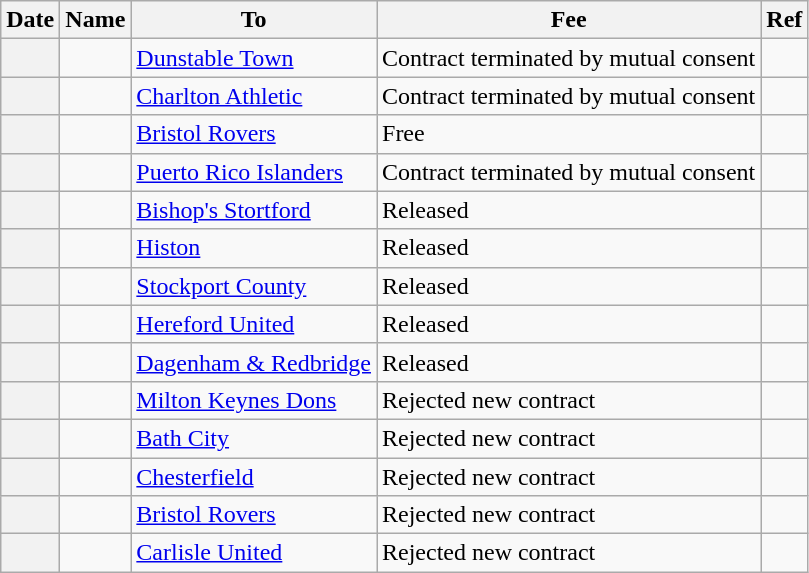<table class="wikitable sortable plainrowheaders">
<tr>
<th scope=col>Date</th>
<th scope=col>Name</th>
<th scope=col>To</th>
<th scope=col>Fee</th>
<th scope=col class=unsortable>Ref</th>
</tr>
<tr>
<th scope=row></th>
<td></td>
<td><a href='#'>Dunstable Town</a></td>
<td>Contract terminated by mutual consent</td>
<td></td>
</tr>
<tr>
<th scope=row></th>
<td></td>
<td><a href='#'>Charlton Athletic</a></td>
<td>Contract terminated by mutual consent</td>
<td></td>
</tr>
<tr>
<th scope=row></th>
<td></td>
<td><a href='#'>Bristol Rovers</a></td>
<td>Free</td>
<td></td>
</tr>
<tr>
<th scope=row></th>
<td></td>
<td><a href='#'>Puerto Rico Islanders</a></td>
<td>Contract terminated by mutual consent</td>
<td><div></div></td>
</tr>
<tr>
<th scope=row></th>
<td></td>
<td><a href='#'>Bishop's Stortford</a></td>
<td>Released</td>
<td></td>
</tr>
<tr>
<th scope=row></th>
<td></td>
<td><a href='#'>Histon</a></td>
<td>Released</td>
<td><div></div></td>
</tr>
<tr>
<th scope=row></th>
<td></td>
<td><a href='#'>Stockport County</a></td>
<td>Released</td>
<td></td>
</tr>
<tr>
<th scope=row></th>
<td></td>
<td><a href='#'>Hereford United</a></td>
<td>Released</td>
<td></td>
</tr>
<tr>
<th scope=row></th>
<td></td>
<td><a href='#'>Dagenham & Redbridge</a></td>
<td>Released</td>
<td></td>
</tr>
<tr>
<th scope=row></th>
<td></td>
<td><a href='#'>Milton Keynes Dons</a></td>
<td>Rejected new contract</td>
<td><div></div></td>
</tr>
<tr>
<th scope=row></th>
<td></td>
<td><a href='#'>Bath City</a></td>
<td>Rejected new contract</td>
<td></td>
</tr>
<tr>
<th scope=row></th>
<td></td>
<td><a href='#'>Chesterfield</a></td>
<td>Rejected new contract</td>
<td></td>
</tr>
<tr>
<th scope=row></th>
<td></td>
<td><a href='#'>Bristol Rovers</a></td>
<td>Rejected new contract</td>
<td><div></div></td>
</tr>
<tr>
<th scope=row></th>
<td></td>
<td><a href='#'>Carlisle United</a></td>
<td>Rejected new contract</td>
<td></td>
</tr>
</table>
